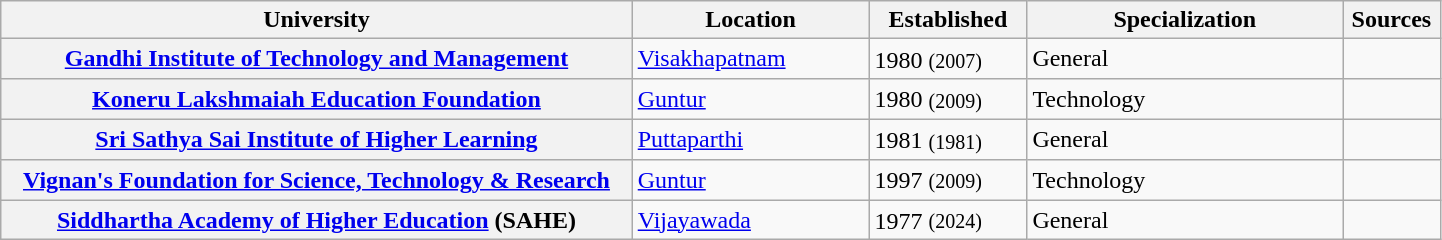<table class="wikitable sortable collapsible plainrowheaders static-row-numbers" border="1" style="text-align:left; width:76%">
<tr>
<th scope="col" style="width: 40%;">University</th>
<th scope="col" style="width: 15%;">Location</th>
<th scope="col" style="width: 10%;">Established</th>
<th scope="col" style="width: 20%;">Specialization</th>
<th scope="col" style="width: 05%;" class="unsortable">Sources</th>
</tr>
<tr>
<th scope="row"><a href='#'>Gandhi Institute of Technology and Management</a></th>
<td><a href='#'>Visakhapatnam</a></td>
<td>1980 <small>(2007<sup></sup>)</small></td>
<td>General</td>
<td></td>
</tr>
<tr>
<th scope="row"><a href='#'>Koneru Lakshmaiah Education Foundation</a></th>
<td><a href='#'>Guntur</a></td>
<td>1980 <small>(2009<sup></sup>)</small></td>
<td>Technology</td>
<td></td>
</tr>
<tr>
<th scope="row"><a href='#'>Sri Sathya Sai Institute of Higher Learning</a></th>
<td><a href='#'>Puttaparthi</a></td>
<td>1981 <small>(1981<sup></sup>)</small></td>
<td>General</td>
<td></td>
</tr>
<tr>
<th scope="row"><a href='#'>Vignan's Foundation for Science, Technology & Research</a></th>
<td><a href='#'>Guntur</a></td>
<td>1997 <small>(2009<sup></sup>)</small></td>
<td>Technology</td>
<td></td>
</tr>
<tr>
<th scope="row"><a href='#'>Siddhartha Academy of Higher Education</a> (SAHE)</th>
<td><a href='#'>Vijayawada</a></td>
<td>1977 <small>(2024<sup></sup>)</small></td>
<td>General</td>
<td></td>
</tr>
</table>
